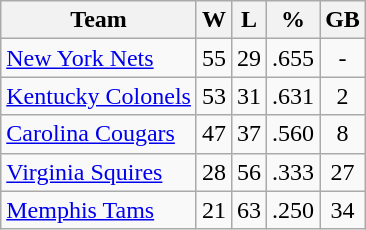<table class="wikitable" style="text-align: center;">
<tr>
<th>Team</th>
<th>W</th>
<th>L</th>
<th>%</th>
<th>GB</th>
</tr>
<tr>
<td align="left"><a href='#'>New York Nets</a></td>
<td>55</td>
<td>29</td>
<td>.655</td>
<td>-</td>
</tr>
<tr>
<td align="left"><a href='#'>Kentucky Colonels</a></td>
<td>53</td>
<td>31</td>
<td>.631</td>
<td>2</td>
</tr>
<tr>
<td align="left"><a href='#'>Carolina Cougars</a></td>
<td>47</td>
<td>37</td>
<td>.560</td>
<td>8</td>
</tr>
<tr>
<td align="left"><a href='#'>Virginia Squires</a></td>
<td>28</td>
<td>56</td>
<td>.333</td>
<td>27</td>
</tr>
<tr>
<td align="left"><a href='#'>Memphis Tams</a></td>
<td>21</td>
<td>63</td>
<td>.250</td>
<td>34</td>
</tr>
</table>
